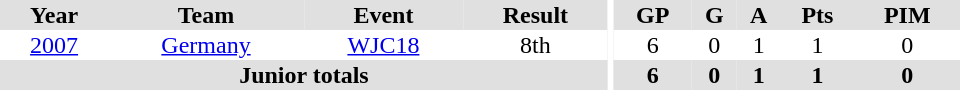<table border="0" cellpadding="1" cellspacing="0" ID="Table3" style="text-align:center; width:40em">
<tr ALIGN="center" bgcolor="#e0e0e0">
<th>Year</th>
<th>Team</th>
<th>Event</th>
<th>Result</th>
<th rowspan="99" bgcolor="#ffffff"></th>
<th>GP</th>
<th>G</th>
<th>A</th>
<th>Pts</th>
<th>PIM</th>
</tr>
<tr ALIGN="center">
<td><a href='#'>2007</a></td>
<td><a href='#'>Germany</a></td>
<td><a href='#'>WJC18</a></td>
<td>8th</td>
<td>6</td>
<td>0</td>
<td>1</td>
<td>1</td>
<td>0</td>
</tr>
<tr bgcolor="#e0e0e0">
<th colspan="4">Junior totals</th>
<th>6</th>
<th>0</th>
<th>1</th>
<th>1</th>
<th>0</th>
</tr>
</table>
